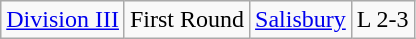<table class="wikitable">
<tr>
<td rowspan="1"><a href='#'>Division III</a></td>
<td>First Round</td>
<td><a href='#'>Salisbury</a></td>
<td>L 2-3</td>
</tr>
</table>
